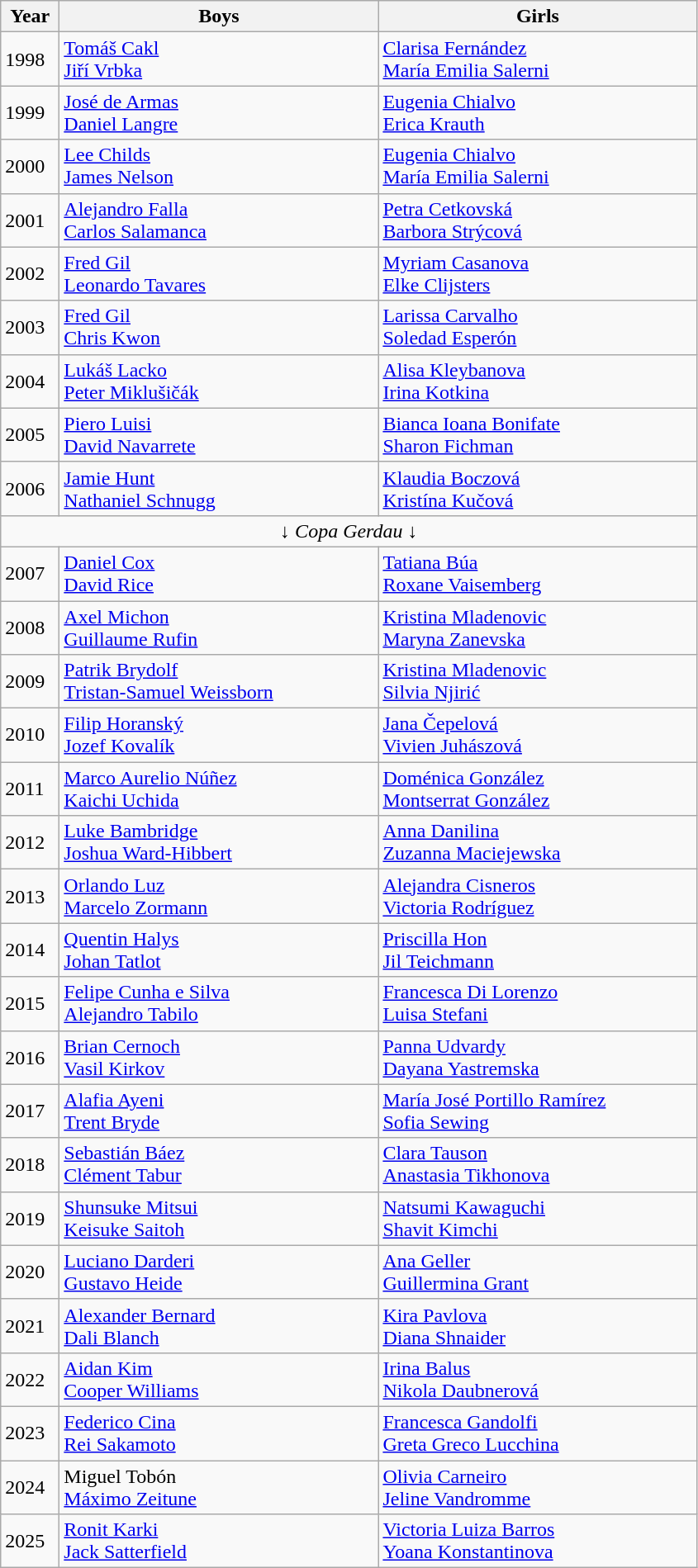<table class="wikitable">
<tr>
<th style="width:40px;">Year</th>
<th style="width:250px;">Boys</th>
<th width=250>Girls</th>
</tr>
<tr>
<td>1998</td>
<td> <a href='#'>Tomáš Cakl</a> <br>  <a href='#'>Jiří Vrbka</a></td>
<td> <a href='#'>Clarisa Fernández</a> <br>  <a href='#'>María Emilia Salerni</a></td>
</tr>
<tr>
<td>1999</td>
<td> <a href='#'>José de Armas</a> <br>  <a href='#'>Daniel Langre</a></td>
<td> <a href='#'>Eugenia Chialvo</a> <br>  <a href='#'>Erica Krauth</a></td>
</tr>
<tr>
<td>2000</td>
<td> <a href='#'>Lee Childs</a> <br>  <a href='#'>James Nelson</a></td>
<td> <a href='#'>Eugenia Chialvo</a> <br>  <a href='#'>María Emilia Salerni</a></td>
</tr>
<tr>
<td>2001</td>
<td> <a href='#'>Alejandro Falla</a> <br>  <a href='#'>Carlos Salamanca</a></td>
<td> <a href='#'>Petra Cetkovská</a> <br>  <a href='#'>Barbora Strýcová</a></td>
</tr>
<tr>
<td>2002</td>
<td> <a href='#'>Fred Gil</a> <br>  <a href='#'>Leonardo Tavares</a></td>
<td> <a href='#'>Myriam Casanova</a> <br>  <a href='#'>Elke Clijsters</a></td>
</tr>
<tr>
<td>2003</td>
<td> <a href='#'>Fred Gil</a> <br>  <a href='#'>Chris Kwon</a></td>
<td> <a href='#'>Larissa Carvalho</a> <br>  <a href='#'>Soledad Esperón</a></td>
</tr>
<tr>
<td>2004</td>
<td> <a href='#'>Lukáš Lacko</a> <br>  <a href='#'>Peter Miklušičák</a></td>
<td> <a href='#'>Alisa Kleybanova</a> <br>  <a href='#'>Irina Kotkina</a></td>
</tr>
<tr>
<td>2005</td>
<td> <a href='#'>Piero Luisi</a> <br>  <a href='#'>David Navarrete</a></td>
<td> <a href='#'>Bianca Ioana Bonifate</a> <br>  <a href='#'>Sharon Fichman</a></td>
</tr>
<tr>
<td>2006</td>
<td> <a href='#'>Jamie Hunt</a> <br>  <a href='#'>Nathaniel Schnugg</a></td>
<td> <a href='#'>Klaudia Boczová</a> <br>  <a href='#'>Kristína Kučová</a></td>
</tr>
<tr>
<td colspan=5 align="center">↓ <em>Copa Gerdau</em> ↓</td>
</tr>
<tr>
<td>2007</td>
<td> <a href='#'>Daniel Cox</a> <br>  <a href='#'>David Rice</a></td>
<td> <a href='#'>Tatiana Búa</a> <br>  <a href='#'>Roxane Vaisemberg</a></td>
</tr>
<tr>
<td>2008</td>
<td> <a href='#'>Axel Michon</a> <br>  <a href='#'>Guillaume Rufin</a></td>
<td> <a href='#'>Kristina Mladenovic</a> <br>  <a href='#'>Maryna Zanevska</a></td>
</tr>
<tr>
<td>2009</td>
<td> <a href='#'>Patrik Brydolf</a> <br>  <a href='#'>Tristan-Samuel Weissborn</a></td>
<td> <a href='#'>Kristina Mladenovic</a> <br>  <a href='#'>Silvia Njirić</a></td>
</tr>
<tr>
<td>2010</td>
<td> <a href='#'>Filip Horanský</a> <br>  <a href='#'>Jozef Kovalík</a></td>
<td> <a href='#'>Jana Čepelová</a> <br>  <a href='#'>Vivien Juhászová</a></td>
</tr>
<tr>
<td>2011</td>
<td> <a href='#'>Marco Aurelio Núñez</a> <br>  <a href='#'>Kaichi Uchida</a></td>
<td> <a href='#'>Doménica González</a> <br>  <a href='#'>Montserrat González</a></td>
</tr>
<tr>
<td>2012</td>
<td> <a href='#'>Luke Bambridge</a> <br>  <a href='#'>Joshua Ward-Hibbert</a></td>
<td> <a href='#'>Anna Danilina</a> <br>  <a href='#'>Zuzanna Maciejewska</a></td>
</tr>
<tr>
<td>2013</td>
<td> <a href='#'>Orlando Luz</a> <br>  <a href='#'>Marcelo Zormann</a></td>
<td> <a href='#'>Alejandra Cisneros</a> <br>  <a href='#'>Victoria Rodríguez</a></td>
</tr>
<tr>
<td>2014</td>
<td> <a href='#'>Quentin Halys</a> <br>  <a href='#'>Johan Tatlot</a></td>
<td> <a href='#'>Priscilla Hon</a> <br>  <a href='#'>Jil Teichmann</a></td>
</tr>
<tr>
<td>2015</td>
<td> <a href='#'>Felipe Cunha e Silva</a> <br>  <a href='#'>Alejandro Tabilo</a></td>
<td> <a href='#'>Francesca Di Lorenzo</a> <br>  <a href='#'>Luisa Stefani</a></td>
</tr>
<tr>
<td>2016</td>
<td> <a href='#'>Brian Cernoch</a> <br>  <a href='#'>Vasil Kirkov</a></td>
<td> <a href='#'>Panna Udvardy</a> <br>  <a href='#'>Dayana Yastremska</a></td>
</tr>
<tr>
<td>2017</td>
<td> <a href='#'>Alafia Ayeni</a> <br>  <a href='#'>Trent Bryde</a></td>
<td> <a href='#'>María José Portillo Ramírez</a> <br>  <a href='#'>Sofia Sewing</a></td>
</tr>
<tr>
<td>2018</td>
<td> <a href='#'>Sebastián Báez</a> <br>  <a href='#'>Clément Tabur</a></td>
<td> <a href='#'>Clara Tauson</a> <br>  <a href='#'>Anastasia Tikhonova</a></td>
</tr>
<tr>
<td>2019</td>
<td> <a href='#'>Shunsuke Mitsui</a> <br>  <a href='#'>Keisuke Saitoh</a></td>
<td> <a href='#'>Natsumi Kawaguchi</a> <br>  <a href='#'>Shavit Kimchi</a></td>
</tr>
<tr>
<td>2020</td>
<td> <a href='#'>Luciano Darderi</a> <br>  <a href='#'>Gustavo Heide</a></td>
<td> <a href='#'>Ana Geller</a> <br>  <a href='#'>Guillermina Grant</a></td>
</tr>
<tr>
<td>2021</td>
<td> <a href='#'>Alexander Bernard</a> <br>  <a href='#'>Dali Blanch</a></td>
<td> <a href='#'>Kira Pavlova</a> <br>  <a href='#'>Diana Shnaider</a></td>
</tr>
<tr>
<td>2022</td>
<td> <a href='#'>Aidan Kim</a> <br>  <a href='#'>Cooper Williams</a></td>
<td> <a href='#'>Irina Balus</a> <br>  <a href='#'>Nikola Daubnerová</a></td>
</tr>
<tr>
<td>2023</td>
<td> <a href='#'>Federico Cina</a><br>  <a href='#'>Rei Sakamoto</a></td>
<td> <a href='#'>Francesca Gandolfi</a><br>  <a href='#'>Greta Greco Lucchina</a></td>
</tr>
<tr>
<td>2024</td>
<td> Miguel Tobón <br>  <a href='#'>Máximo Zeitune</a></td>
<td> <a href='#'>Olivia Carneiro</a><br>  <a href='#'>Jeline Vandromme</a></td>
</tr>
<tr>
<td>2025</td>
<td> <a href='#'>Ronit Karki</a><br>  <a href='#'>Jack Satterfield</a></td>
<td> <a href='#'>Victoria Luiza Barros</a><br>  <a href='#'>Yoana Konstantinova</a></td>
</tr>
</table>
